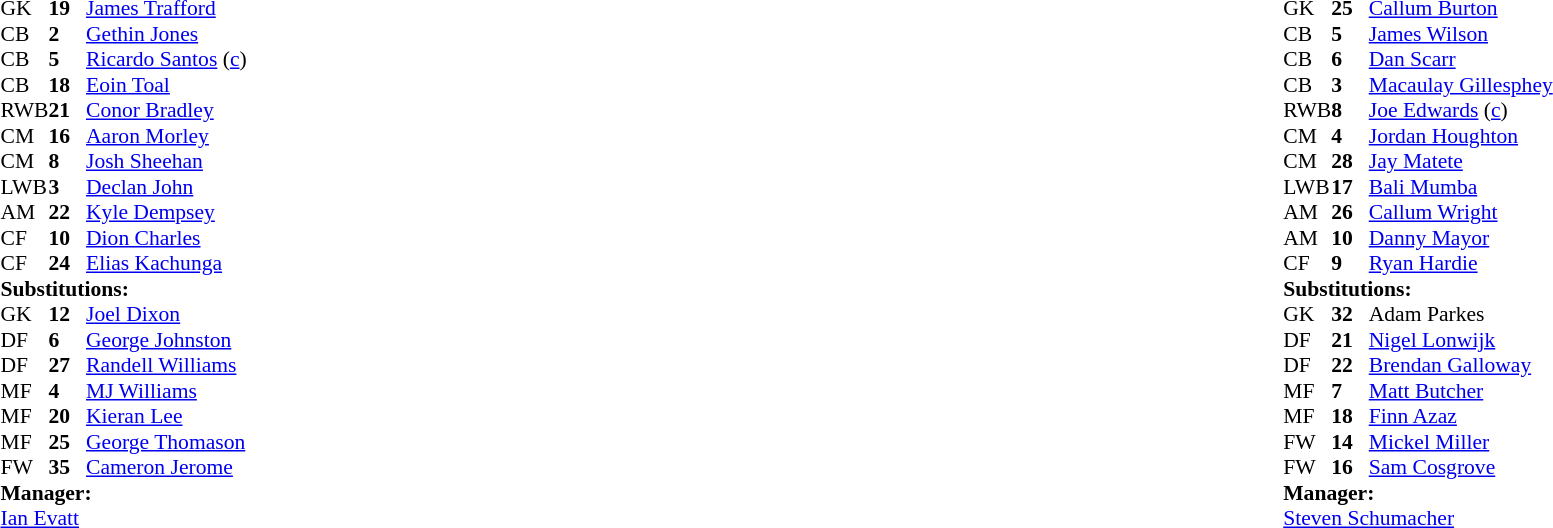<table width="100%">
<tr>
<td valign="top" width="40%"><br><table style="font-size:90%" cellspacing="0" cellpadding="0">
<tr>
<th width=25></th>
<th width=25></th>
</tr>
<tr>
<td>GK</td>
<td><strong>19</strong></td>
<td> <a href='#'>James Trafford</a></td>
</tr>
<tr>
<td>CB</td>
<td><strong>2</strong></td>
<td> <a href='#'>Gethin Jones</a></td>
</tr>
<tr>
<td>CB</td>
<td><strong>5</strong></td>
<td> <a href='#'>Ricardo Santos</a> (<a href='#'>c</a>)</td>
</tr>
<tr>
<td>CB</td>
<td><strong>18</strong></td>
<td> <a href='#'>Eoin Toal</a></td>
<td></td>
<td></td>
</tr>
<tr>
<td>RWB</td>
<td><strong>21</strong></td>
<td> <a href='#'>Conor Bradley</a></td>
</tr>
<tr>
<td>CM</td>
<td><strong>16</strong></td>
<td> <a href='#'>Aaron Morley</a></td>
<td></td>
<td></td>
</tr>
<tr>
<td>CM</td>
<td><strong>8</strong></td>
<td> <a href='#'>Josh Sheehan</a></td>
<td></td>
<td></td>
</tr>
<tr>
<td>LWB</td>
<td><strong>3</strong></td>
<td> <a href='#'>Declan John</a></td>
</tr>
<tr>
<td>AM</td>
<td><strong>22</strong></td>
<td> <a href='#'>Kyle Dempsey</a></td>
<td></td>
<td></td>
</tr>
<tr>
<td>CF</td>
<td><strong>10</strong></td>
<td> <a href='#'>Dion Charles</a></td>
<td></td>
<td></td>
</tr>
<tr>
<td>CF</td>
<td><strong>24</strong></td>
<td> <a href='#'>Elias Kachunga</a></td>
</tr>
<tr>
<td colspan=3><strong>Substitutions:</strong></td>
</tr>
<tr>
<td>GK</td>
<td><strong>12</strong></td>
<td> <a href='#'>Joel Dixon</a></td>
</tr>
<tr>
<td>DF</td>
<td><strong>6</strong></td>
<td> <a href='#'>George Johnston</a></td>
<td></td>
<td></td>
</tr>
<tr>
<td>DF</td>
<td><strong>27</strong></td>
<td> <a href='#'>Randell Williams</a></td>
<td></td>
</tr>
<tr>
<td>MF</td>
<td><strong>4</strong></td>
<td> <a href='#'>MJ Williams</a></td>
<td></td>
<td></td>
</tr>
<tr>
<td>MF</td>
<td><strong>20</strong></td>
<td> <a href='#'>Kieran Lee</a></td>
<td></td>
<td></td>
</tr>
<tr>
<td>MF</td>
<td><strong>25</strong></td>
<td> <a href='#'>George Thomason</a></td>
<td></td>
<td></td>
</tr>
<tr>
<td>FW</td>
<td><strong>35</strong></td>
<td> <a href='#'>Cameron Jerome</a></td>
<td></td>
<td></td>
</tr>
<tr>
<td colspan=3><strong>Manager:</strong></td>
</tr>
<tr>
<td colspan=3> <a href='#'>Ian Evatt</a></td>
</tr>
</table>
</td>
<td valign="top"></td>
<td valign="top" width="50%"><br><table style="font-size:90%; margin:auto" cellspacing="0" cellpadding="0">
<tr>
<th width=25></th>
<th width=25></th>
</tr>
<tr>
<td>GK</td>
<td><strong>25</strong></td>
<td> <a href='#'>Callum Burton</a></td>
</tr>
<tr>
<td>CB</td>
<td><strong>5</strong></td>
<td> <a href='#'>James Wilson</a></td>
</tr>
<tr>
<td>CB</td>
<td><strong>6</strong></td>
<td> <a href='#'>Dan Scarr</a></td>
<td></td>
</tr>
<tr>
<td>CB</td>
<td><strong>3</strong></td>
<td> <a href='#'>Macaulay Gillesphey</a></td>
<td></td>
<td></td>
</tr>
<tr>
<td>RWB</td>
<td><strong>8</strong></td>
<td> <a href='#'>Joe Edwards</a> (<a href='#'>c</a>)</td>
</tr>
<tr>
<td>CM</td>
<td><strong>4</strong></td>
<td> <a href='#'>Jordan Houghton</a></td>
</tr>
<tr>
<td>CM</td>
<td><strong>28</strong></td>
<td> <a href='#'>Jay Matete</a></td>
<td></td>
<td></td>
</tr>
<tr>
<td>LWB</td>
<td><strong>17</strong></td>
<td> <a href='#'>Bali Mumba</a></td>
<td></td>
<td></td>
</tr>
<tr>
<td>AM</td>
<td><strong>26</strong></td>
<td> <a href='#'>Callum Wright</a></td>
<td></td>
<td></td>
</tr>
<tr>
<td>AM</td>
<td><strong>10</strong></td>
<td> <a href='#'>Danny Mayor</a></td>
<td></td>
<td></td>
</tr>
<tr>
<td>CF</td>
<td><strong>9</strong></td>
<td> <a href='#'>Ryan Hardie</a></td>
</tr>
<tr>
<td colspan=3><strong>Substitutions:</strong></td>
</tr>
<tr>
<td>GK</td>
<td><strong>32</strong></td>
<td> Adam Parkes</td>
</tr>
<tr>
<td>DF</td>
<td><strong>21</strong></td>
<td> <a href='#'>Nigel Lonwijk</a></td>
</tr>
<tr>
<td>DF</td>
<td><strong>22</strong></td>
<td> <a href='#'>Brendan Galloway</a></td>
<td></td>
<td></td>
</tr>
<tr>
<td>MF</td>
<td><strong>7</strong></td>
<td> <a href='#'>Matt Butcher</a></td>
<td></td>
<td></td>
</tr>
<tr>
<td>MF</td>
<td><strong>18</strong></td>
<td> <a href='#'>Finn Azaz</a></td>
<td></td>
<td></td>
</tr>
<tr>
<td>FW</td>
<td><strong>14</strong></td>
<td> <a href='#'>Mickel Miller</a></td>
<td></td>
<td></td>
</tr>
<tr>
<td>FW</td>
<td><strong>16</strong></td>
<td> <a href='#'>Sam Cosgrove</a></td>
<td></td>
<td></td>
</tr>
<tr>
<td colspan=3><strong>Manager:</strong></td>
</tr>
<tr>
<td colspan=3> <a href='#'>Steven Schumacher</a></td>
</tr>
</table>
</td>
</tr>
</table>
